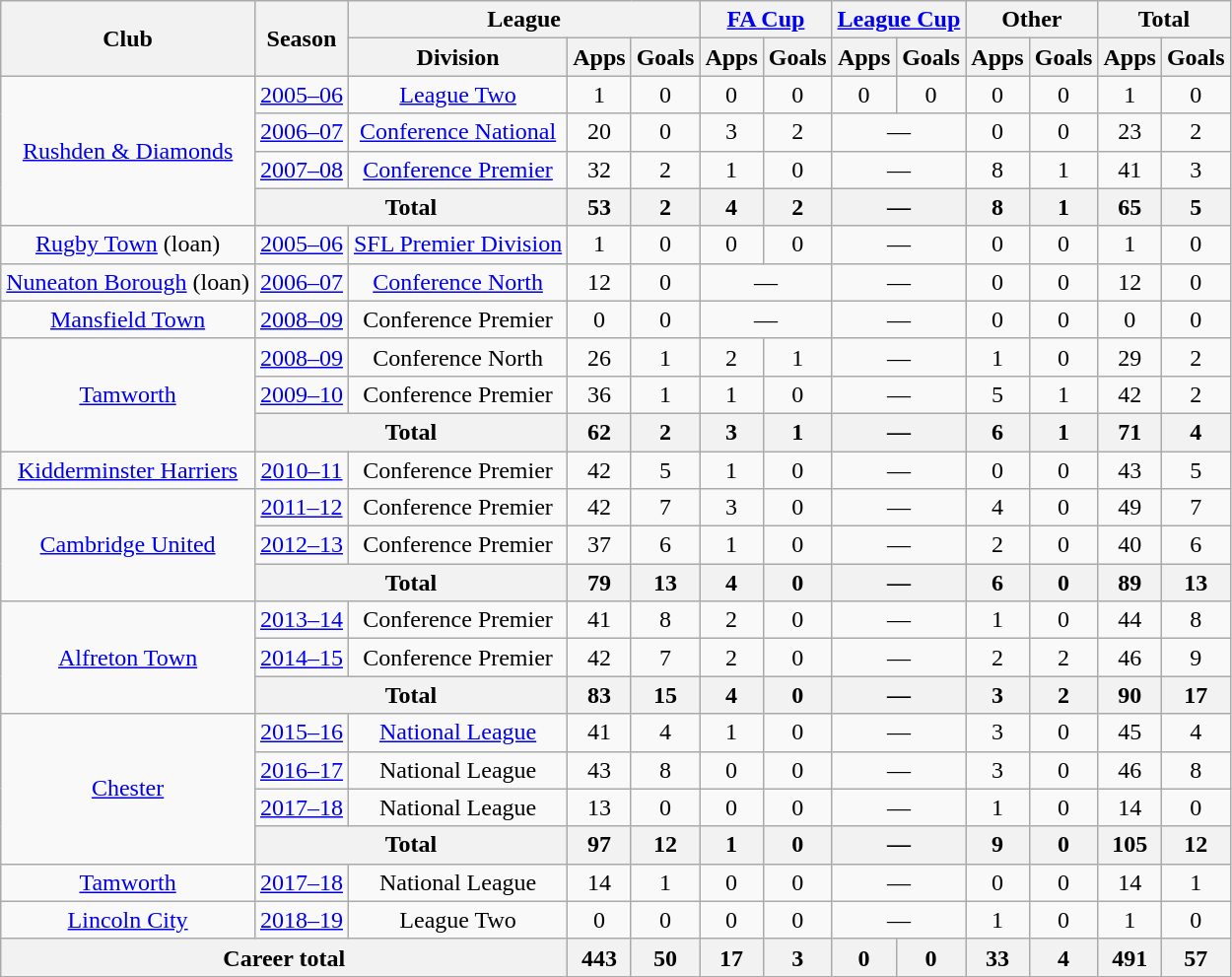<table class=wikitable style="text-align: center;">
<tr>
<th rowspan=2>Club</th>
<th rowspan=2>Season</th>
<th colspan=3>League</th>
<th colspan=2><a href='#'>FA Cup</a></th>
<th colspan=2><a href='#'>League Cup</a></th>
<th colspan=2>Other</th>
<th colspan=2>Total</th>
</tr>
<tr>
<th>Division</th>
<th>Apps</th>
<th>Goals</th>
<th>Apps</th>
<th>Goals</th>
<th>Apps</th>
<th>Goals</th>
<th>Apps</th>
<th>Goals</th>
<th>Apps</th>
<th>Goals</th>
</tr>
<tr>
<td rowspan=4><a href='#'>Rushden & Diamonds</a></td>
<td><a href='#'>2005–06</a></td>
<td><a href='#'>League Two</a></td>
<td>1</td>
<td>0</td>
<td>0</td>
<td>0</td>
<td>0</td>
<td>0</td>
<td>0</td>
<td>0</td>
<td>1</td>
<td>0</td>
</tr>
<tr>
<td><a href='#'>2006–07</a></td>
<td><a href='#'>Conference National</a></td>
<td>20</td>
<td>0</td>
<td>3</td>
<td>2</td>
<td colspan=2>—</td>
<td>0</td>
<td>0</td>
<td>23</td>
<td>2</td>
</tr>
<tr>
<td><a href='#'>2007–08</a></td>
<td><a href='#'>Conference Premier</a></td>
<td>32</td>
<td>2</td>
<td>1</td>
<td>0</td>
<td colspan=2>—</td>
<td>8</td>
<td>1</td>
<td>41</td>
<td>3</td>
</tr>
<tr>
<th colspan=2>Total</th>
<th>53</th>
<th>2</th>
<th>4</th>
<th>2</th>
<th colspan=2>—</th>
<th>8</th>
<th>1</th>
<th>65</th>
<th>5</th>
</tr>
<tr>
<td><a href='#'>Rugby Town</a> (loan)</td>
<td><a href='#'>2005–06</a></td>
<td><a href='#'>SFL Premier Division</a></td>
<td>1</td>
<td>0</td>
<td>0</td>
<td>0</td>
<td colspan=2>—</td>
<td>0</td>
<td>0</td>
<td>1</td>
<td>0</td>
</tr>
<tr>
<td><a href='#'>Nuneaton Borough</a> (loan)</td>
<td><a href='#'>2006–07</a></td>
<td><a href='#'>Conference North</a></td>
<td>12</td>
<td>0</td>
<td colspan=2>—</td>
<td colspan=2>—</td>
<td>0</td>
<td>0</td>
<td>12</td>
<td>0</td>
</tr>
<tr>
<td><a href='#'>Mansfield Town</a></td>
<td><a href='#'>2008–09</a></td>
<td>Conference Premier</td>
<td>0</td>
<td>0</td>
<td colspan=2>—</td>
<td colspan=2>—</td>
<td>0</td>
<td>0</td>
<td>0</td>
<td>0</td>
</tr>
<tr>
<td rowspan=3><a href='#'>Tamworth</a></td>
<td><a href='#'>2008–09</a></td>
<td>Conference North</td>
<td>26</td>
<td>1</td>
<td>2</td>
<td>1</td>
<td colspan=2>—</td>
<td>1</td>
<td>0</td>
<td>29</td>
<td>2</td>
</tr>
<tr>
<td><a href='#'>2009–10</a></td>
<td>Conference Premier</td>
<td>36</td>
<td>1</td>
<td>1</td>
<td>0</td>
<td colspan=2>—</td>
<td>5</td>
<td>1</td>
<td>42</td>
<td>2</td>
</tr>
<tr>
<th colspan=2>Total</th>
<th>62</th>
<th>2</th>
<th>3</th>
<th>1</th>
<th colspan=2>—</th>
<th>6</th>
<th>1</th>
<th>71</th>
<th>4</th>
</tr>
<tr>
<td><a href='#'>Kidderminster Harriers</a></td>
<td><a href='#'>2010–11</a></td>
<td>Conference Premier</td>
<td>42</td>
<td>5</td>
<td>1</td>
<td>0</td>
<td colspan=2>—</td>
<td>0</td>
<td>0</td>
<td>43</td>
<td>5</td>
</tr>
<tr>
<td rowspan=3><a href='#'>Cambridge United</a></td>
<td><a href='#'>2011–12</a></td>
<td>Conference Premier</td>
<td>42</td>
<td>7</td>
<td>3</td>
<td>0</td>
<td colspan=2>—</td>
<td>4</td>
<td>0</td>
<td>49</td>
<td>7</td>
</tr>
<tr>
<td><a href='#'>2012–13</a></td>
<td>Conference Premier</td>
<td>37</td>
<td>6</td>
<td>1</td>
<td>0</td>
<td colspan=2>—</td>
<td>2</td>
<td>0</td>
<td>40</td>
<td>6</td>
</tr>
<tr>
<th colspan=2>Total</th>
<th>79</th>
<th>13</th>
<th>4</th>
<th>0</th>
<th colspan=2>—</th>
<th>6</th>
<th>0</th>
<th>89</th>
<th>13</th>
</tr>
<tr>
<td rowspan=3><a href='#'>Alfreton Town</a></td>
<td><a href='#'>2013–14</a></td>
<td>Conference Premier</td>
<td>41</td>
<td>8</td>
<td>2</td>
<td>0</td>
<td colspan=2>—</td>
<td>1</td>
<td>0</td>
<td>44</td>
<td>8</td>
</tr>
<tr>
<td><a href='#'>2014–15</a></td>
<td>Conference Premier</td>
<td>42</td>
<td>7</td>
<td>2</td>
<td>0</td>
<td colspan=2>—</td>
<td>2</td>
<td>2</td>
<td>46</td>
<td>9</td>
</tr>
<tr>
<th colspan=2>Total</th>
<th>83</th>
<th>15</th>
<th>4</th>
<th>0</th>
<th colspan=2>—</th>
<th>3</th>
<th>2</th>
<th>90</th>
<th>17</th>
</tr>
<tr>
<td rowspan=4><a href='#'>Chester</a></td>
<td><a href='#'>2015–16</a></td>
<td><a href='#'>National League</a></td>
<td>41</td>
<td>4</td>
<td>1</td>
<td>0</td>
<td colspan=2>—</td>
<td>3</td>
<td>0</td>
<td>45</td>
<td>4</td>
</tr>
<tr>
<td><a href='#'>2016–17</a></td>
<td>National League</td>
<td>43</td>
<td>8</td>
<td>0</td>
<td>0</td>
<td colspan=2>—</td>
<td>3</td>
<td>0</td>
<td>46</td>
<td>8</td>
</tr>
<tr>
<td><a href='#'>2017–18</a></td>
<td>National League</td>
<td>13</td>
<td>0</td>
<td>0</td>
<td>0</td>
<td colspan=2>—</td>
<td>1</td>
<td>0</td>
<td>14</td>
<td>0</td>
</tr>
<tr>
<th colspan=2>Total</th>
<th>97</th>
<th>12</th>
<th>1</th>
<th>0</th>
<th colspan=2>—</th>
<th>9</th>
<th>0</th>
<th>105</th>
<th>12</th>
</tr>
<tr>
<td><a href='#'>Tamworth</a></td>
<td><a href='#'>2017–18</a></td>
<td>National League</td>
<td>14</td>
<td>1</td>
<td>0</td>
<td>0</td>
<td colspan=2>—</td>
<td>0</td>
<td>0</td>
<td>14</td>
<td>1</td>
</tr>
<tr>
<td><a href='#'>Lincoln City</a></td>
<td><a href='#'>2018–19</a></td>
<td>League Two</td>
<td>0</td>
<td>0</td>
<td>0</td>
<td>0</td>
<td colspan=2>—</td>
<td>1</td>
<td>0</td>
<td>1</td>
<td>0</td>
</tr>
<tr>
<th colspan=3>Career total</th>
<th>443</th>
<th>50</th>
<th>17</th>
<th>3</th>
<th>0</th>
<th>0</th>
<th>33</th>
<th>4</th>
<th>491</th>
<th>57</th>
</tr>
</table>
